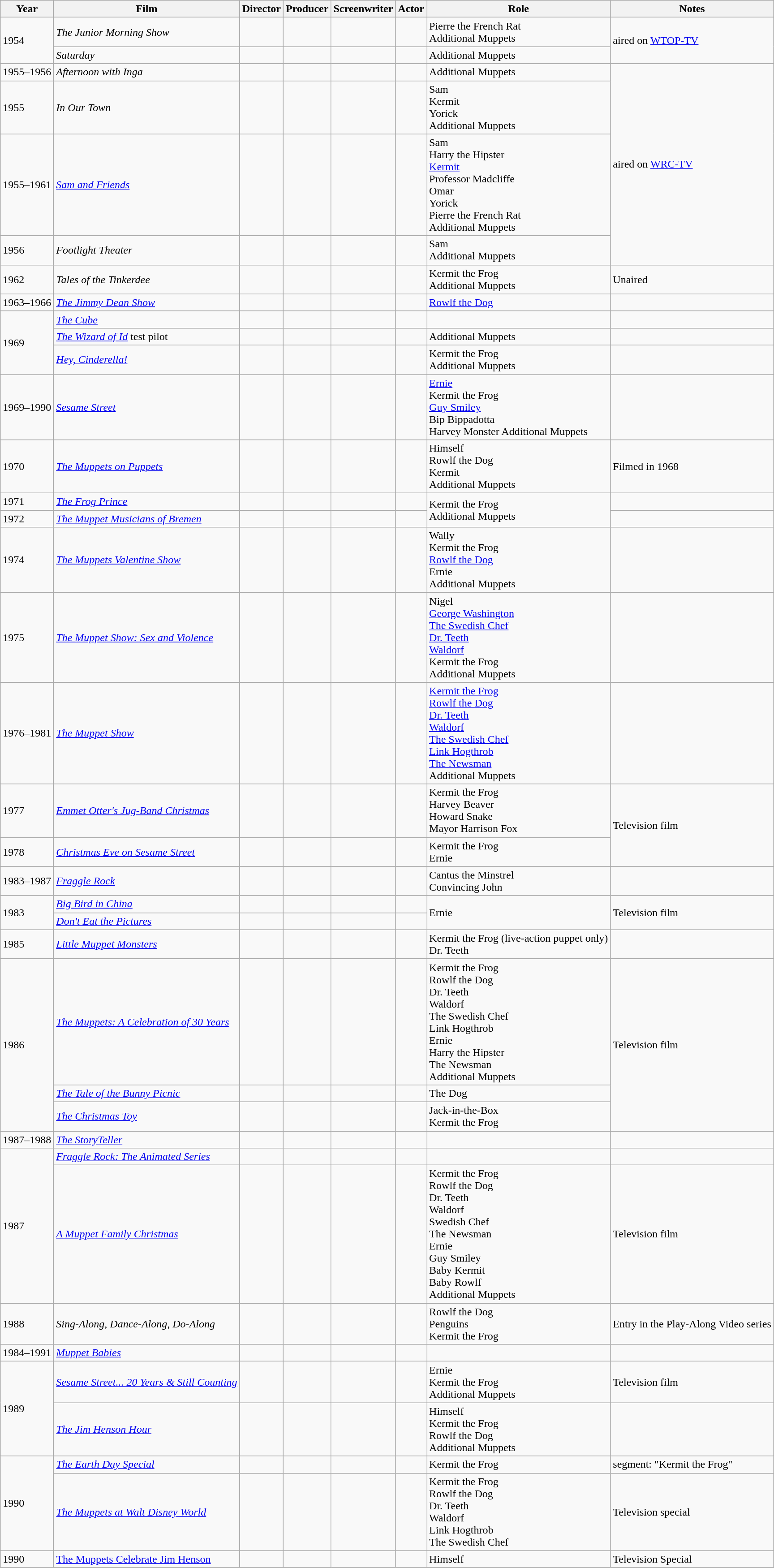<table class="wikitable sortable">
<tr>
<th>Year</th>
<th>Film</th>
<th>Director</th>
<th>Producer</th>
<th>Screenwriter</th>
<th>Actor</th>
<th>Role</th>
<th>Notes</th>
</tr>
<tr>
<td rowspan="2">1954</td>
<td><em>The Junior Morning Show</em></td>
<td></td>
<td></td>
<td></td>
<td></td>
<td>Pierre the French Rat<br>Additional Muppets</td>
<td rowspan="2">aired on <a href='#'>WTOP-TV</a></td>
</tr>
<tr>
<td><em>Saturday</em></td>
<td></td>
<td></td>
<td></td>
<td></td>
<td>Additional Muppets</td>
</tr>
<tr>
<td>1955–1956</td>
<td><em>Afternoon with Inga</em></td>
<td></td>
<td></td>
<td></td>
<td></td>
<td>Additional Muppets</td>
<td rowspan="4">aired on <a href='#'>WRC-TV</a></td>
</tr>
<tr>
<td>1955</td>
<td><em>In Our Town</em></td>
<td></td>
<td></td>
<td></td>
<td></td>
<td>Sam<br>Kermit<br>Yorick<br>Additional Muppets</td>
</tr>
<tr>
<td>1955–1961</td>
<td><em><a href='#'>Sam and Friends</a></em></td>
<td></td>
<td></td>
<td></td>
<td></td>
<td>Sam<br>Harry the Hipster<br><a href='#'>Kermit</a><br>Professor Madcliffe<br>Omar<br>Yorick<br>Pierre the French Rat<br>Additional Muppets</td>
</tr>
<tr>
<td>1956</td>
<td><em>Footlight Theater</em></td>
<td></td>
<td></td>
<td></td>
<td></td>
<td>Sam<br>Additional Muppets</td>
</tr>
<tr>
<td>1962</td>
<td><em>Tales of the Tinkerdee</em></td>
<td></td>
<td></td>
<td></td>
<td></td>
<td>Kermit the Frog<br>Additional Muppets</td>
<td>Unaired<br></td>
</tr>
<tr>
<td>1963–1966</td>
<td><em><a href='#'>The Jimmy Dean Show</a></em></td>
<td></td>
<td></td>
<td></td>
<td></td>
<td><a href='#'>Rowlf the Dog</a></td>
<td></td>
</tr>
<tr>
<td rowspan="3">1969</td>
<td><em><a href='#'>The Cube</a></em></td>
<td></td>
<td></td>
<td></td>
<td></td>
<td></td>
<td></td>
</tr>
<tr>
<td><em><a href='#'>The Wizard of Id</a></em> test pilot</td>
<td></td>
<td></td>
<td></td>
<td></td>
<td>Additional Muppets</td>
<td></td>
</tr>
<tr>
<td><em><a href='#'>Hey, Cinderella!</a></em></td>
<td></td>
<td></td>
<td></td>
<td></td>
<td>Kermit the Frog<br>Additional Muppets</td>
<td></td>
</tr>
<tr>
<td>1969–1990</td>
<td><em><a href='#'>Sesame Street</a></em></td>
<td></td>
<td></td>
<td></td>
<td></td>
<td><a href='#'>Ernie</a><br>Kermit the Frog<br><a href='#'>Guy Smiley</a><br>Bip Bippadotta<br>Harvey Monster 
Additional Muppets</td>
<td></td>
</tr>
<tr>
<td>1970</td>
<td><em><a href='#'>The Muppets on Puppets</a></em></td>
<td></td>
<td></td>
<td></td>
<td></td>
<td>Himself<br>Rowlf the Dog<br>Kermit<br>Additional Muppets</td>
<td>Filmed in 1968</td>
</tr>
<tr>
<td>1971</td>
<td><em><a href='#'>The Frog Prince</a></em></td>
<td></td>
<td></td>
<td></td>
<td></td>
<td rowspan="2">Kermit the Frog<br>Additional Muppets</td>
<td></td>
</tr>
<tr>
<td>1972</td>
<td><em><a href='#'>The Muppet Musicians of Bremen</a></em></td>
<td></td>
<td></td>
<td></td>
<td></td>
<td></td>
</tr>
<tr>
<td>1974</td>
<td><em><a href='#'>The Muppets Valentine Show</a></em></td>
<td></td>
<td></td>
<td></td>
<td></td>
<td>Wally<br>Kermit the Frog<br><a href='#'>Rowlf the Dog</a><br>Ernie<br>Additional Muppets</td>
<td></td>
</tr>
<tr>
<td>1975</td>
<td><em><a href='#'>The Muppet Show: Sex and Violence</a></em></td>
<td></td>
<td></td>
<td></td>
<td></td>
<td>Nigel<br><a href='#'>George Washington</a><br><a href='#'>The Swedish Chef</a><br><a href='#'>Dr. Teeth</a><br><a href='#'>Waldorf</a><br>Kermit the Frog<br>Additional Muppets</td>
<td></td>
</tr>
<tr>
<td>1976–1981</td>
<td><em><a href='#'>The Muppet Show</a></em></td>
<td></td>
<td></td>
<td></td>
<td></td>
<td><a href='#'>Kermit the Frog</a><br><a href='#'>Rowlf the Dog</a><br><a href='#'>Dr. Teeth</a><br><a href='#'>Waldorf</a><br><a href='#'>The Swedish Chef</a><br><a href='#'>Link Hogthrob</a><br><a href='#'>The Newsman</a><br>Additional Muppets</td>
<td></td>
</tr>
<tr>
<td>1977</td>
<td><em><a href='#'>Emmet Otter's Jug-Band Christmas</a></em></td>
<td></td>
<td></td>
<td></td>
<td></td>
<td>Kermit the Frog<br>Harvey Beaver<br>Howard Snake<br>Mayor Harrison Fox</td>
<td rowspan="2">Television film</td>
</tr>
<tr>
<td>1978</td>
<td><em><a href='#'>Christmas Eve on Sesame Street</a></em></td>
<td></td>
<td></td>
<td></td>
<td></td>
<td>Kermit the Frog<br>Ernie</td>
</tr>
<tr>
<td>1983–1987</td>
<td><em><a href='#'>Fraggle Rock</a></em></td>
<td></td>
<td></td>
<td></td>
<td></td>
<td>Cantus the Minstrel<br>Convincing John</td>
<td></td>
</tr>
<tr>
<td rowspan="2">1983</td>
<td><em><a href='#'>Big Bird in China</a></em></td>
<td></td>
<td></td>
<td></td>
<td></td>
<td rowspan="2">Ernie</td>
<td rowspan="2">Television film</td>
</tr>
<tr>
<td><em><a href='#'>Don't Eat the Pictures</a></em></td>
<td></td>
<td></td>
<td></td>
<td></td>
</tr>
<tr>
<td>1985</td>
<td><em><a href='#'>Little Muppet Monsters</a></em></td>
<td></td>
<td></td>
<td></td>
<td></td>
<td>Kermit the Frog (live-action puppet only)<br>Dr. Teeth</td>
<td></td>
</tr>
<tr>
<td rowspan="3">1986</td>
<td><em><a href='#'>The Muppets: A Celebration of 30 Years</a></em></td>
<td></td>
<td></td>
<td></td>
<td></td>
<td>Kermit the Frog<br>Rowlf the Dog<br>Dr. Teeth<br>Waldorf<br>The Swedish Chef<br>Link Hogthrob<br>Ernie<br>Harry the Hipster<br>The Newsman<br>Additional Muppets</td>
<td rowspan="3">Television film</td>
</tr>
<tr>
<td><em><a href='#'>The Tale of the Bunny Picnic</a></em></td>
<td></td>
<td></td>
<td></td>
<td></td>
<td>The Dog</td>
</tr>
<tr>
<td><em><a href='#'>The Christmas Toy</a></em></td>
<td></td>
<td></td>
<td></td>
<td></td>
<td>Jack-in-the-Box<br>Kermit the Frog</td>
</tr>
<tr>
<td>1987–1988</td>
<td><em><a href='#'>The StoryTeller</a></em></td>
<td></td>
<td></td>
<td></td>
<td></td>
<td></td>
<td></td>
</tr>
<tr>
<td rowspan="2">1987</td>
<td><em><a href='#'>Fraggle Rock: The Animated Series</a></em></td>
<td></td>
<td></td>
<td></td>
<td></td>
<td></td>
<td></td>
</tr>
<tr>
<td><em><a href='#'>A Muppet Family Christmas</a></em></td>
<td></td>
<td></td>
<td></td>
<td></td>
<td>Kermit the Frog<br>Rowlf the Dog<br>Dr. Teeth<br>Waldorf<br>Swedish Chef<br>The Newsman<br>Ernie<br>Guy Smiley<br>Baby Kermit<br>Baby Rowlf<br>Additional Muppets</td>
<td>Television film</td>
</tr>
<tr>
<td>1988</td>
<td><em>Sing-Along, Dance-Along, Do-Along</em></td>
<td></td>
<td></td>
<td></td>
<td></td>
<td>Rowlf the Dog<br>Penguins<br>Kermit the Frog</td>
<td>Entry in the Play-Along Video series</td>
</tr>
<tr>
<td>1984–1991</td>
<td><em><a href='#'>Muppet Babies</a></em></td>
<td></td>
<td></td>
<td></td>
<td></td>
<td></td>
<td></td>
</tr>
<tr>
<td rowspan="2">1989</td>
<td><em><a href='#'>Sesame Street... 20 Years & Still Counting</a></em></td>
<td></td>
<td></td>
<td></td>
<td></td>
<td>Ernie<br>Kermit the Frog<br>Additional Muppets</td>
<td>Television film</td>
</tr>
<tr>
<td><em><a href='#'>The Jim Henson Hour</a></em></td>
<td></td>
<td></td>
<td></td>
<td></td>
<td>Himself<br>Kermit the Frog<br>Rowlf the Dog<br>Additional Muppets</td>
<td></td>
</tr>
<tr>
<td rowspan="2">1990</td>
<td><em><a href='#'>The Earth Day Special</a></em></td>
<td></td>
<td></td>
<td></td>
<td></td>
<td>Kermit the Frog</td>
<td>segment: "Kermit the Frog"</td>
</tr>
<tr>
<td><em><a href='#'>The Muppets at Walt Disney World</a></em></td>
<td></td>
<td></td>
<td></td>
<td></td>
<td>Kermit the Frog<br>Rowlf the Dog<br>Dr. Teeth<br>Waldorf<br>Link Hogthrob<br>The Swedish Chef</td>
<td>Television special</td>
</tr>
<tr>
<td>1990</td>
<td><a href='#'>The Muppets Celebrate Jim Henson</a></td>
<td></td>
<td></td>
<td></td>
<td></td>
<td>Himself</td>
<td>Television Special</td>
</tr>
</table>
